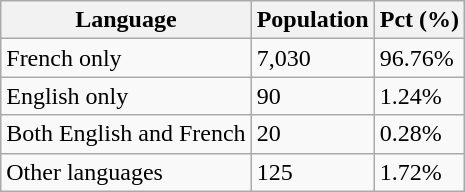<table class="wikitable">
<tr>
<th>Language</th>
<th>Population</th>
<th>Pct (%)</th>
</tr>
<tr>
<td>French only</td>
<td>7,030</td>
<td>96.76%</td>
</tr>
<tr>
<td>English only</td>
<td>90</td>
<td>1.24%</td>
</tr>
<tr>
<td>Both English and French</td>
<td>20</td>
<td>0.28%</td>
</tr>
<tr>
<td>Other languages</td>
<td>125</td>
<td>1.72%</td>
</tr>
</table>
